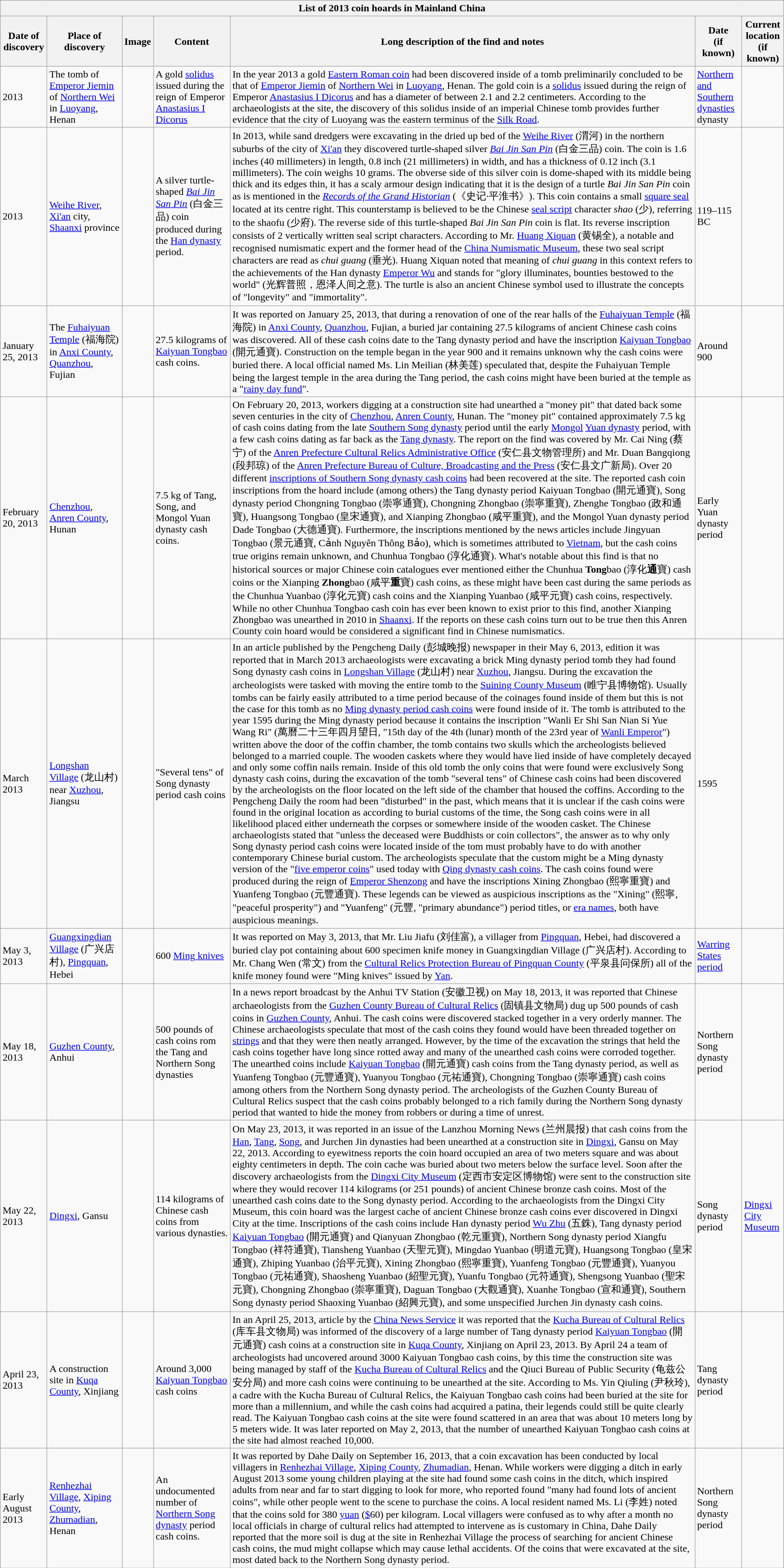<table class="wikitable" style="font-size: 100%">
<tr>
<th colspan=7>List of 2013 coin hoards in Mainland China</th>
</tr>
<tr>
<th>Date of discovery</th>
<th>Place of discovery</th>
<th>Image</th>
<th>Content</th>
<th>Long description of the find and notes</th>
<th>Date<br>(if known)</th>
<th>Current location<br>(if known)</th>
</tr>
<tr>
<td>2013</td>
<td>The tomb of <a href='#'>Emperor Jiemin</a> of <a href='#'>Northern Wei</a> in <a href='#'>Luoyang</a>, Henan</td>
<td></td>
<td>A gold <a href='#'>solidus</a> issued during the reign of Emperor <a href='#'>Anastasius I Dicorus</a></td>
<td>In the year 2013 a gold <a href='#'>Eastern Roman coin</a> had been discovered inside of a tomb preliminarily concluded to be that of <a href='#'>Emperor Jiemin</a> of <a href='#'>Northern Wei</a> in <a href='#'>Luoyang</a>, Henan. The gold coin is a <a href='#'>solidus</a> issued during the reign of Emperor <a href='#'>Anastasius I Dicorus</a> and has a diameter of between 2.1 and 2.2 centimeters. According to the archaeologists at the site, the discovery of this solidus inside of an imperial Chinese tomb provides further evidence that the city of Luoyang was the eastern terminus of the <a href='#'>Silk Road</a>.</td>
<td><a href='#'>Northern and Southern dynasties</a> dynasty</td>
<td></td>
</tr>
<tr>
<td>2013</td>
<td><a href='#'>Weihe River</a>, <a href='#'>Xi'an</a> city, <a href='#'>Shaanxi</a> province</td>
<td></td>
<td>A silver turtle-shaped <em><a href='#'>Bai Jin San Pin</a></em> (白金三品) coin produced during the <a href='#'>Han dynasty</a> period.</td>
<td>In 2013, while sand dredgers were excavating in the dried up bed of the <a href='#'>Weihe River</a> (渭河) in the northern suburbs of the city of <a href='#'>Xi'an</a> they discovered turtle-shaped silver <em><a href='#'>Bai Jin San Pin</a></em> (白金三品) coin. The coin is 1.6 inches (40 millimeters) in length, 0.8 inch (21 millimeters) in width, and has a thickness of 0.12 inch (3.1 millimeters). The coin weighs 10 grams. The obverse side of this silver coin is dome-shaped with its middle being thick and its edges thin, it has a scaly armour design indicating that it is the design of a turtle <em>Bai Jin San Pin</em> coin as is mentioned in the <em><a href='#'>Records of the Grand Historian</a></em> (《史记·平淮书》). This coin contains a small <a href='#'>square seal</a> located at its centre right. This counterstamp is believed to be the Chinese <a href='#'>seal script</a> character <em>shao</em> (少), referring to the shaofu (少府). The reverse side of this turtle-shaped <em>Bai Jin San Pin</em> coin is flat. Its reverse inscription consists of 2 vertically written seal script characters. According to Mr. <a href='#'>Huang Xiquan</a> (黄锡全), a notable and recognised numismatic expert and the former head of the <a href='#'>China Numismatic Museum</a>, these two seal script characters are read as <em>chui guang</em> (垂光). Huang Xiquan noted that meaning of <em>chui guang</em> in this context refers to the achievements of the Han dynasty <a href='#'>Emperor Wu</a> and stands for "glory illuminates, bounties bestowed to the world" (光辉普照，恩泽人间之意). The turtle is also an ancient Chinese symbol used to illustrate the concepts of "longevity" and "immortality".</td>
<td>119–115 BC</td>
<td></td>
</tr>
<tr>
<td>January 25, 2013</td>
<td>The <a href='#'>Fuhaiyuan Temple</a> (福海院) in <a href='#'>Anxi County</a>, <a href='#'>Quanzhou</a>, Fujian</td>
<td></td>
<td>27.5 kilograms of <a href='#'>Kaiyuan Tongbao</a> cash coins.</td>
<td>It was reported on January 25, 2013, that during a renovation of one of the rear halls of the <a href='#'>Fuhaiyuan Temple</a> (福海院) in <a href='#'>Anxi County</a>, <a href='#'>Quanzhou</a>, Fujian, a buried jar containing 27.5 kilograms of ancient Chinese cash coins was discovered. All of these cash coins date to the Tang dynasty period and have the inscription <a href='#'>Kaiyuan Tongbao</a> (開元通寶). Construction on the temple began in the year 900 and it remains unknown why the cash coins were buried there. A local official named Ms. Lin Meilian (林美莲) speculated that, despite the Fuhaiyuan Temple being the largest temple in the area during the Tang period, the cash coins might have been buried at the temple as a "<a href='#'>rainy day fund</a>".</td>
<td>Around 900</td>
<td></td>
</tr>
<tr>
<td>February 20, 2013</td>
<td><a href='#'>Chenzhou</a>, <a href='#'>Anren County</a>, Hunan</td>
<td></td>
<td>7.5 kg of Tang, Song, and Mongol Yuan dynasty cash coins.</td>
<td>On February 20, 2013, workers digging at a construction site had unearthed a "money pit" that dated back some seven centuries in the city of <a href='#'>Chenzhou</a>, <a href='#'>Anren County</a>, Hunan. The "money pit" contained approximately 7.5 kg of cash coins dating from the late <a href='#'>Southern Song dynasty</a> period until the early <a href='#'>Mongol</a> <a href='#'>Yuan dynasty</a> period, with a few cash coins dating as far back as the <a href='#'>Tang dynasty</a>. The report on the find was covered by Mr. Cai Ning (蔡宁) of the <a href='#'>Anren Prefecture Cultural Relics Administrative Office</a> (安仁县文物管理所) and Mr. Duan Bangqiong (段邦琼) of the <a href='#'>Anren Prefecture Bureau of Culture, Broadcasting and the Press</a> (安仁县文广新局). Over 20 different <a href='#'>inscriptions of Southern Song dynasty cash coins</a> had been recovered at the site. The reported cash coin inscriptions from the hoard include (among others) the Tang dynasty period Kaiyuan Tongbao (開元通寶), Song dynasty period Chongning Tongbao (崇寧通寶), Chongning Zhongbao (崇寧重寶), Zhenghe Tongbao (政和通寶), Huangsong Tongbao (皇宋通寶), and Xianping Zhongbao (咸平重寶), and the Mongol Yuan dynasty period Dade Tongbao (大德通寶). Furthermore, the inscriptions mentioned by the news articles include Jingyuan Tongbao (景元通寶, Cảnh Nguyên Thông Bảo), which is sometimes attributed to <a href='#'>Vietnam</a>, but the cash coins true origins remain unknown, and Chunhua Tongbao (淳化通寶). What's notable about this find is that no historical sources or major Chinese coin catalogues ever mentioned either the Chunhua <strong>Tong</strong>bao (淳化<strong>通</strong>寶) cash coins or the Xianping <strong>Zhong</strong>bao (咸平<strong>重</strong>寶) cash coins, as these might have been cast during the same periods as the Chunhua Yuanbao (淳化元寶) cash coins and the Xianping Yuanbao (咸平元寶) cash coins, respectively. While no other Chunhua Tongbao cash coin has ever been known to exist prior to this find, another Xianping Zhongbao was unearthed in 2010 in <a href='#'>Shaanxi</a>. If the reports on these cash coins turn out to be true then this Anren County coin hoard would be considered a significant find in Chinese numismatics.</td>
<td>Early Yuan dynasty period</td>
<td></td>
</tr>
<tr>
<td>March 2013</td>
<td><a href='#'>Longshan Village</a> (龙山村) near <a href='#'>Xuzhou</a>, Jiangsu</td>
<td></td>
<td>"Several tens" of Song dynasty period cash coins</td>
<td>In an article published by the Pengcheng Daily (彭城晚报) newspaper in their May 6, 2013, edition it was reported that in March 2013 archaeologists were excavating a brick Ming dynasty period tomb they had found Song dynasty cash coins in <a href='#'>Longshan Village</a> (龙山村) near <a href='#'>Xuzhou</a>, Jiangsu. During the excavation the archeologists were tasked with moving the entire tomb to the <a href='#'>Suining County Museum</a> (睢宁县博物馆). Usually tombs can be fairly easily attributed to a time period because of the coinages found inside of them but this is not the case for this tomb as no <a href='#'>Ming dynasty period cash coins</a> were found inside of it. The tomb is attributed to the year 1595 during the Ming dynasty period because it contains the inscription "Wanli Er Shi San Nian Si Yue Wang Ri" (萬曆二十三年四月望日, "15th day of the 4th (lunar) month of the 23rd year of <a href='#'>Wanli Emperor</a>") written above the door of the coffin chamber, the tomb contains two skulls which the archeologists believed belonged to a married couple. The wooden caskets where they would have lied inside of have completely decayed and only some coffin nails remain. Inside of this old tomb the only coins that were found were exclusively Song dynasty cash coins, during the excavation of the tomb "several tens" of Chinese cash coins had been discovered by the archeologists on the floor located on the left side of the chamber that housed the coffins. According to the Pengcheng Daily the room had been "disturbed" in the past, which means that it is unclear if the cash coins were found in the original location as according to burial customs of the time, the Song cash coins were in all likelihood placed either underneath the corpses or somewhere inside of the wooden casket. The Chinese archaeologists stated that "unless the deceased were Buddhists or coin collectors", the answer as to why only Song dynasty period cash coins were located inside of the tom must probably have to do with another contemporary Chinese burial custom. The archeologists speculate that the custom might be a Ming dynasty version of the "<a href='#'>five emperor coins</a>" used today with <a href='#'>Qing dynasty cash coins</a>. The cash coins found were produced during the reign of <a href='#'>Emperor Shenzong</a> and have the inscriptions Xining Zhongbao (熙寧重寶) and Yuanfeng Tongbao (元豐通寶). These legends can be viewed as auspicious inscriptions as the "Xining" (熙寧, "peaceful prosperity") and "Yuanfeng" (元豐, "primary abundance") period titles, or <a href='#'>era names</a>, both have auspicious meanings.</td>
<td>1595</td>
<td></td>
</tr>
<tr>
<td>May 3, 2013</td>
<td><a href='#'>Guangxingdian Village</a> (广兴店村), <a href='#'>Pingquan</a>, Hebei</td>
<td></td>
<td>600 <a href='#'>Ming knives</a></td>
<td>It was reported on May 3, 2013, that Mr. Liu Jiafu (刘佳富), a villager from <a href='#'>Pingquan</a>, Hebei, had discovered a buried clay pot containing about 600 specimen knife money in Guangxingdian Village (广兴店村). According to Mr. Chang Wen (常文) from the <a href='#'>Cultural Relics Protection Bureau of Pingquan County</a> (平泉县问保所) all of the knife money found were "Ming knives" issued by <a href='#'>Yan</a>.</td>
<td><a href='#'>Warring States period</a></td>
<td></td>
</tr>
<tr>
<td>May 18, 2013</td>
<td><a href='#'>Guzhen County</a>, Anhui</td>
<td></td>
<td>500 pounds of cash coins rom the Tang and Northern Song dynasties</td>
<td>In a news report broadcast by the Anhui TV Station (安徽卫视) on May 18, 2013, it was reported that Chinese archaeologists from the <a href='#'>Guzhen County Bureau of Cultural Relics</a> (固镇县文物局) dug up 500 pounds of cash coins in <a href='#'>Guzhen County</a>, Anhui. The cash coins were discovered stacked together in a very orderly manner. The Chinese archaeologists speculate that most of the cash coins they found would have been threaded together on <a href='#'>strings</a> and that they were then neatly arranged. However, by the time of the excavation the strings that held the cash coins together have long since rotted away and many of the unearthed cash coins were corroded together. The unearthed coins include <a href='#'>Kaiyuan Tongbao</a> (開元通寶) cash coins from the Tang dynasty period, as well as Yuanfeng Tongbao (元豐通寶), Yuanyou Tongbao (元祐通寶), Chongning Tongbao (崇寧通寶) cash coins among others from the Northern Song dynasty period. The archeologists of the Guzhen County Bureau of Cultural Relics suspect that the cash coins probably belonged to a rich family during the Northern Song dynasty period that wanted to hide the money from robbers or during a time of unrest.</td>
<td>Northern Song dynasty period</td>
<td></td>
</tr>
<tr>
<td>May 22, 2013</td>
<td><a href='#'>Dingxi</a>, Gansu</td>
<td></td>
<td>114 kilograms of Chinese cash coins from various dynasties.</td>
<td>On May 23, 2013, it was reported in an issue of the Lanzhou Morning News (兰州晨报) that cash coins from the <a href='#'>Han</a>, <a href='#'>Tang</a>, <a href='#'>Song</a>, and Jurchen Jin dynasties had been unearthed at a construction site in <a href='#'>Dingxi</a>, Gansu on May 22, 2013. According to eyewitness reports the coin hoard occupied an area of two meters square and was about eighty centimeters in depth. The coin cache was buried about two meters below the surface level. Soon after the discovery archaeologists from the <a href='#'>Dingxi City Museum</a> (定西市安定区博物馆) were sent to the construction site where they would recover 114 kilograms (or 251 pounds) of ancient Chinese bronze cash coins. Most of the unearthed cash coins date to the Song dynasty period. According to the archaeologists from the Dingxi City Museum, this coin hoard was the largest cache of ancient Chinese bronze cash coins ever discovered in Dingxi City at the time. Inscriptions of the cash coins include Han dynasty period <a href='#'>Wu Zhu</a> (五銖), Tang dynasty period <a href='#'>Kaiyuan Tongbao</a> (開元通寶) and Qianyuan Zhongbao (乾元重寶), Northern Song dynasty period Xiangfu Tongbao (祥符通寶), Tiansheng Yuanbao (天聖元寶), Mingdao Yuanbao (明道元寶), Huangsong Tongbao (皇宋通寶), Zhiping Yuanbao (治平元寶), Xining Zhongbao (熙寧重寶), Yuanfeng Tongbao (元豐通寶), Yuanyou Tongbao (元祐通寶), Shaosheng Yuanbao (紹聖元寶), Yuanfu Tongbao (元符通寶), Shengsong Yuanbao (聖宋元寶), Chongning Zhongbao (崇寧重寶), Daguan Tongbao (大觀通寶), Xuanhe Tongbao (宣和通寶), Southern Song dynasty period Shaoxing Yuanbao (紹興元寶), and some unspecified Jurchen Jin dynasty cash coins.</td>
<td>Song dynasty period</td>
<td><a href='#'>Dingxi City Museum</a></td>
</tr>
<tr>
<td>April 23, 2013</td>
<td>A construction site in <a href='#'>Kuqa County</a>, Xinjiang</td>
<td></td>
<td>Around 3,000 <a href='#'>Kaiyuan Tongbao</a> cash coins</td>
<td>In an April 25, 2013, article by the <a href='#'>China News Service</a> it was reported that the <a href='#'>Kucha Bureau of Cultural Relics</a> (库车县文物局) was informed of the discovery of a large number of Tang dynasty period <a href='#'>Kaiyuan Tongbao</a> (開元通寶) cash coins at a construction site in <a href='#'>Kuqa County</a>, Xinjiang on April 23, 2013. By April 24 a team of archeologists had uncovered around 3000 Kaiyuan Tongbao cash coins, by this time the construction site was being managed by staff of the <a href='#'>Kucha Bureau of Cultural Relics</a> and the Qiuci Bureau of Public Security (龟兹公安分局) and more cash coins were continuing to be unearthed at the site. According to Ms. Yin Qiuling (尹秋玲), a cadre with the Kucha Bureau of Cultural Relics, the Kaiyuan Tongbao cash coins had been buried at the site for more than a millennium, and while the cash coins had acquired a patina, their legends could still be quite clearly read. The Kaiyuan Tongbao cash coins at the site were found scattered in an area that was about 10 meters long by 5 meters wide. It was later reported on May 2, 2013, that the number of unearthed Kaiyuan Tongbao cash coins at the site had almost reached 10,000.</td>
<td>Tang dynasty period</td>
<td></td>
</tr>
<tr>
<td>Early August 2013</td>
<td><a href='#'>Renhezhai Village</a>, <a href='#'>Xiping County</a>, <a href='#'>Zhumadian</a>, Henan</td>
<td></td>
<td>An undocumented number of <a href='#'>Northern Song dynasty</a> period cash coins.</td>
<td>It was reported by Dahe Daily on September 16, 2013, that a coin excavation has been conducted by local villagers in <a href='#'>Renhezhai Village</a>, <a href='#'>Xiping County</a>, <a href='#'>Zhumadian</a>, Henan. While workers were digging a ditch in early August 2013 some young children playing at the site had found some cash coins in the ditch, which inspired adults from near and far to start digging to look for more, who reported found "many had found lots of ancient coins", while other people went to the scene to purchase the coins. A local resident named Ms. Li (李姓) noted that the coins sold for 380 <a href='#'>yuan</a> (<a href='#'>$</a>60) per kilogram. Local villagers were confused as to why after a month no local officials in charge of cultural relics had attempted to intervene as is customary in China, Dahe Daily reported that the more soil is dug at the site in Renhezhai Village the process of searching for ancient Chinese cash coins, the mud might collapse which may cause lethal accidents. Of the coins that were excavated at the site, most dated back to the Northern Song dynasty period.</td>
<td>Northern Song dynasty period</td>
<td></td>
</tr>
</table>
